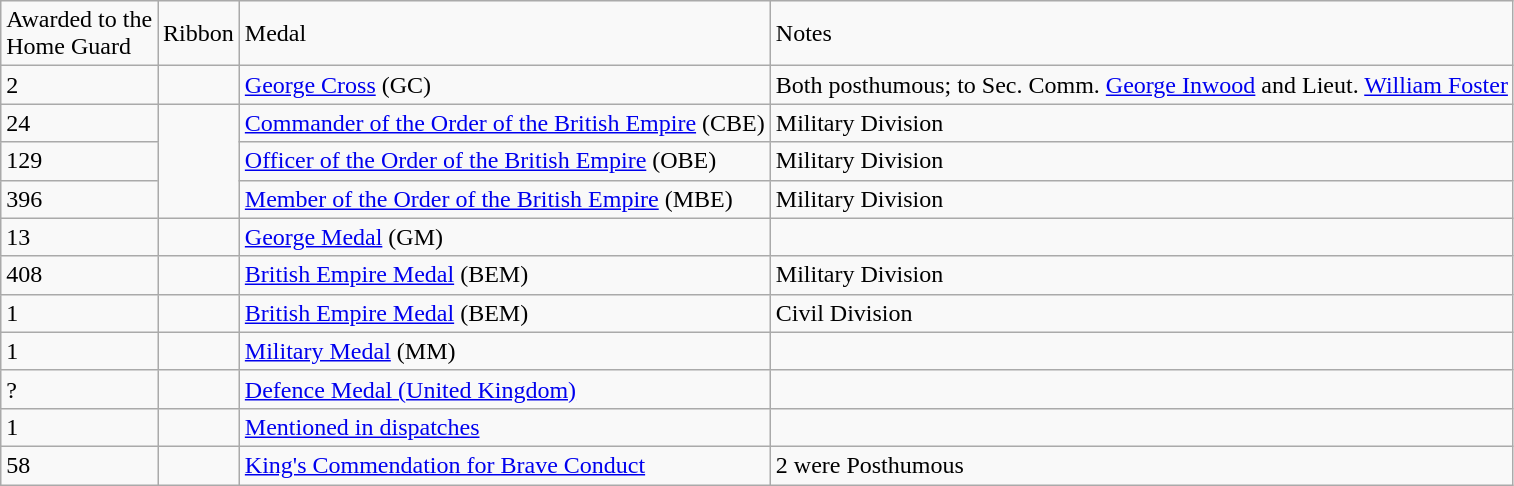<table class="wikitable">
<tr>
<td>Awarded to the<br>Home Guard</td>
<td>Ribbon</td>
<td>Medal</td>
<td>Notes</td>
</tr>
<tr>
<td>2</td>
<td></td>
<td><a href='#'>George Cross</a> (GC)</td>
<td>Both posthumous; to Sec. Comm. <a href='#'>George Inwood</a> and Lieut. <a href='#'>William Foster</a></td>
</tr>
<tr>
<td>24</td>
<td rowspan="3"></td>
<td><a href='#'>Commander of the Order of the British Empire</a> (CBE)</td>
<td>Military Division</td>
</tr>
<tr>
<td>129</td>
<td><a href='#'>Officer of the Order of the British Empire</a> (OBE)</td>
<td>Military Division</td>
</tr>
<tr>
<td>396</td>
<td><a href='#'>Member of the Order of the British Empire</a> (MBE)</td>
<td>Military Division</td>
</tr>
<tr>
<td>13</td>
<td></td>
<td><a href='#'>George Medal</a> (GM)</td>
<td></td>
</tr>
<tr>
<td>408</td>
<td></td>
<td><a href='#'>British Empire Medal</a> (BEM)</td>
<td>Military Division</td>
</tr>
<tr>
<td>1</td>
<td></td>
<td><a href='#'>British Empire Medal</a> (BEM)</td>
<td>Civil Division</td>
</tr>
<tr>
<td>1</td>
<td></td>
<td><a href='#'>Military Medal</a> (MM)</td>
<td></td>
</tr>
<tr>
<td>?</td>
<td></td>
<td><a href='#'>Defence Medal (United Kingdom)</a></td>
<td></td>
</tr>
<tr>
<td>1</td>
<td></td>
<td><a href='#'>Mentioned in dispatches</a></td>
<td></td>
</tr>
<tr>
<td>58</td>
<td></td>
<td><a href='#'>King's Commendation for Brave Conduct</a></td>
<td>2 were Posthumous</td>
</tr>
</table>
